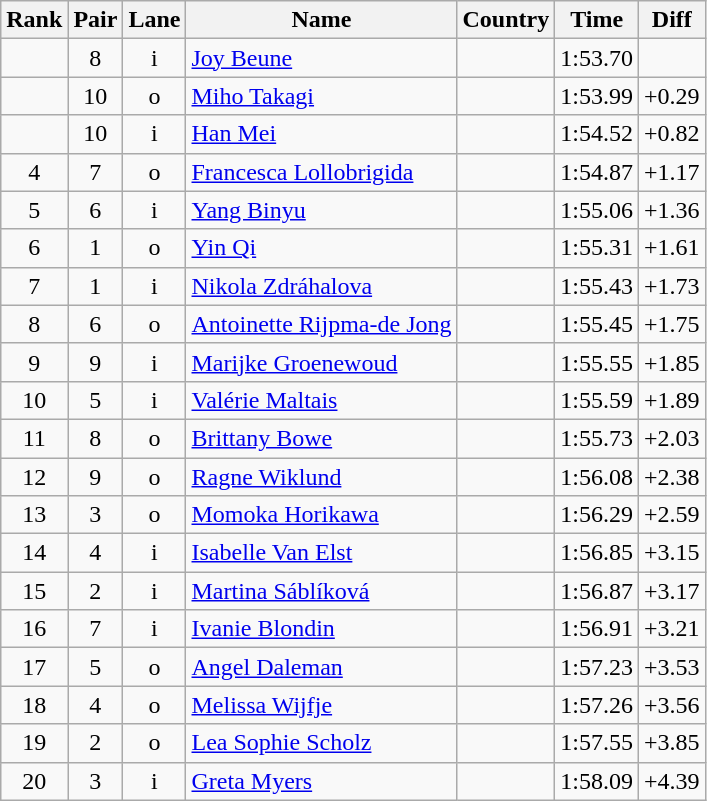<table class="wikitable sortable" style="text-align:center">
<tr>
<th>Rank</th>
<th>Pair</th>
<th>Lane</th>
<th>Name</th>
<th>Country</th>
<th>Time</th>
<th>Diff</th>
</tr>
<tr>
<td></td>
<td>8</td>
<td>i</td>
<td align=left><a href='#'>Joy Beune</a></td>
<td align=left></td>
<td>1:53.70</td>
<td></td>
</tr>
<tr>
<td></td>
<td>10</td>
<td>o</td>
<td align=left><a href='#'>Miho Takagi</a></td>
<td align=left></td>
<td>1:53.99</td>
<td>+0.29</td>
</tr>
<tr>
<td></td>
<td>10</td>
<td>i</td>
<td align=left><a href='#'>Han Mei</a></td>
<td align=left></td>
<td>1:54.52</td>
<td>+0.82</td>
</tr>
<tr>
<td>4</td>
<td>7</td>
<td>o</td>
<td align=left><a href='#'>Francesca Lollobrigida</a></td>
<td align=left></td>
<td>1:54.87</td>
<td>+1.17</td>
</tr>
<tr>
<td>5</td>
<td>6</td>
<td>i</td>
<td align=left><a href='#'>Yang Binyu</a></td>
<td align=left></td>
<td>1:55.06</td>
<td>+1.36</td>
</tr>
<tr>
<td>6</td>
<td>1</td>
<td>o</td>
<td align=left><a href='#'>Yin Qi</a></td>
<td align=left></td>
<td>1:55.31</td>
<td>+1.61</td>
</tr>
<tr>
<td>7</td>
<td>1</td>
<td>i</td>
<td align=left><a href='#'>Nikola Zdráhalova</a></td>
<td align=left></td>
<td>1:55.43</td>
<td>+1.73</td>
</tr>
<tr>
<td>8</td>
<td>6</td>
<td>o</td>
<td align=left><a href='#'>Antoinette Rijpma-de Jong</a></td>
<td align=left></td>
<td>1:55.45</td>
<td>+1.75</td>
</tr>
<tr>
<td>9</td>
<td>9</td>
<td>i</td>
<td align=left><a href='#'>Marijke Groenewoud</a></td>
<td align=left></td>
<td>1:55.55</td>
<td>+1.85</td>
</tr>
<tr>
<td>10</td>
<td>5</td>
<td>i</td>
<td align=left><a href='#'>Valérie Maltais</a></td>
<td align=left></td>
<td>1:55.59</td>
<td>+1.89</td>
</tr>
<tr>
<td>11</td>
<td>8</td>
<td>o</td>
<td align=left><a href='#'>Brittany Bowe</a></td>
<td align=left></td>
<td>1:55.73</td>
<td>+2.03</td>
</tr>
<tr>
<td>12</td>
<td>9</td>
<td>o</td>
<td align=left><a href='#'>Ragne Wiklund</a></td>
<td align=left></td>
<td>1:56.08</td>
<td>+2.38</td>
</tr>
<tr>
<td>13</td>
<td>3</td>
<td>o</td>
<td align=left><a href='#'>Momoka Horikawa</a></td>
<td align=left></td>
<td>1:56.29</td>
<td>+2.59</td>
</tr>
<tr>
<td>14</td>
<td>4</td>
<td>i</td>
<td align=left><a href='#'>Isabelle Van Elst</a></td>
<td align=left></td>
<td>1:56.85</td>
<td>+3.15</td>
</tr>
<tr>
<td>15</td>
<td>2</td>
<td>i</td>
<td align=left><a href='#'>Martina Sáblíková</a></td>
<td align=left></td>
<td>1:56.87</td>
<td>+3.17</td>
</tr>
<tr>
<td>16</td>
<td>7</td>
<td>i</td>
<td align=left><a href='#'>Ivanie Blondin</a></td>
<td align=left></td>
<td>1:56.91</td>
<td>+3.21</td>
</tr>
<tr>
<td>17</td>
<td>5</td>
<td>o</td>
<td align=left><a href='#'>Angel Daleman</a></td>
<td align=left></td>
<td>1:57.23</td>
<td>+3.53</td>
</tr>
<tr>
<td>18</td>
<td>4</td>
<td>o</td>
<td align=left><a href='#'>Melissa Wijfje</a></td>
<td align=left></td>
<td>1:57.26</td>
<td>+3.56</td>
</tr>
<tr>
<td>19</td>
<td>2</td>
<td>o</td>
<td align=left><a href='#'>Lea Sophie Scholz</a></td>
<td align=left></td>
<td>1:57.55</td>
<td>+3.85</td>
</tr>
<tr>
<td>20</td>
<td>3</td>
<td>i</td>
<td align=left><a href='#'>Greta Myers</a></td>
<td align=left></td>
<td>1:58.09</td>
<td>+4.39</td>
</tr>
</table>
